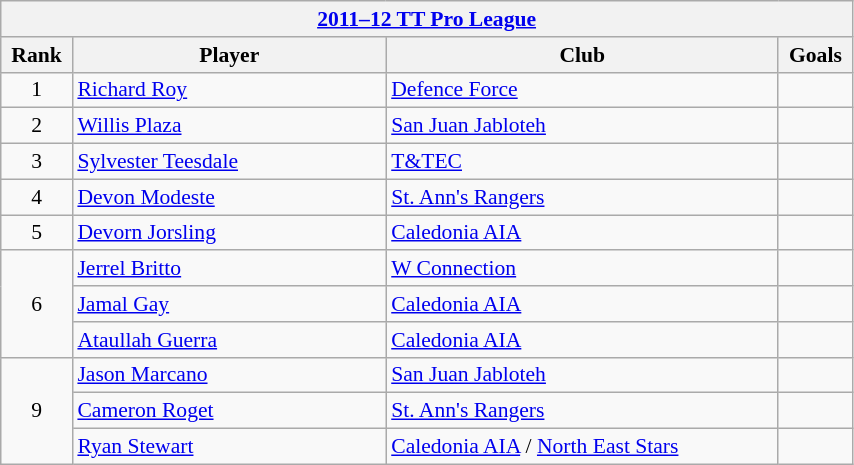<table class="collapsible wikitable collapsed" width=45%; style="font-size:90%;">
<tr>
<th colspan="4"><a href='#'>2011–12 TT Pro League</a></th>
</tr>
<tr>
<th width=1%>Rank</th>
<th width=16%>Player</th>
<th width=20%>Club</th>
<th width=1%>Goals</th>
</tr>
<tr>
<td rowspan=1 style="text-align:center;">1</td>
<td> <a href='#'>Richard Roy</a></td>
<td><a href='#'>Defence Force</a></td>
<td></td>
</tr>
<tr>
<td rowspan=1 style="text-align:center;">2</td>
<td> <a href='#'>Willis Plaza</a></td>
<td><a href='#'>San Juan Jabloteh</a></td>
<td></td>
</tr>
<tr>
<td rowspan=1 style="text-align:center;">3</td>
<td> <a href='#'>Sylvester Teesdale</a></td>
<td><a href='#'>T&TEC</a></td>
<td></td>
</tr>
<tr>
<td rowspan=1 style="text-align:center;">4</td>
<td> <a href='#'>Devon Modeste</a></td>
<td><a href='#'>St. Ann's Rangers</a></td>
<td></td>
</tr>
<tr>
<td rowspan=1 style="text-align:center;">5</td>
<td> <a href='#'>Devorn Jorsling</a></td>
<td><a href='#'>Caledonia AIA</a></td>
<td></td>
</tr>
<tr>
<td rowspan=3 style="text-align:center;">6</td>
<td> <a href='#'>Jerrel Britto</a></td>
<td><a href='#'>W Connection</a></td>
<td></td>
</tr>
<tr>
<td> <a href='#'>Jamal Gay</a></td>
<td><a href='#'>Caledonia AIA</a></td>
<td></td>
</tr>
<tr>
<td> <a href='#'>Ataullah Guerra</a></td>
<td><a href='#'>Caledonia AIA</a></td>
<td></td>
</tr>
<tr>
<td rowspan=3 style="text-align:center;">9</td>
<td> <a href='#'>Jason Marcano</a></td>
<td><a href='#'>San Juan Jabloteh</a></td>
<td></td>
</tr>
<tr>
<td> <a href='#'>Cameron Roget</a></td>
<td><a href='#'>St. Ann's Rangers</a></td>
<td></td>
</tr>
<tr>
<td> <a href='#'>Ryan Stewart</a></td>
<td><a href='#'>Caledonia AIA</a> / <a href='#'>North East Stars</a></td>
<td></td>
</tr>
</table>
